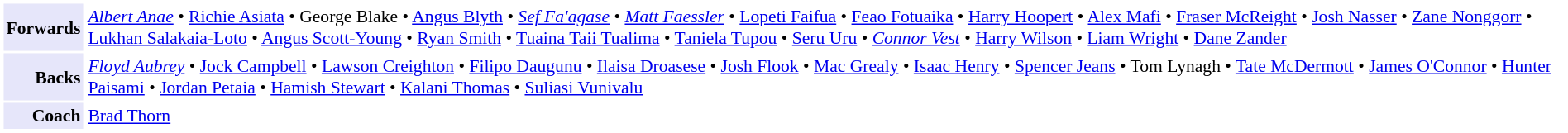<table cellpadding="2" style="border: 1px solid white; font-size:90%">
<tr>
<td style="text-align:right;" bgcolor="lavender"><strong>Forwards</strong></td>
<td style="text-align:left;"><em><a href='#'>Albert Anae</a></em> • <a href='#'>Richie Asiata</a> • George Blake • <a href='#'>Angus Blyth</a> • <em><a href='#'>Sef Fa'agase</a></em> • <em><a href='#'>Matt Faessler</a></em> • <a href='#'>Lopeti Faifua</a> • <a href='#'>Feao Fotuaika</a> • <a href='#'>Harry Hoopert</a> • <a href='#'>Alex Mafi</a> • <a href='#'>Fraser McReight</a> • <a href='#'>Josh Nasser</a> • <a href='#'>Zane Nonggorr</a> • <a href='#'>Lukhan Salakaia-Loto</a> • <a href='#'>Angus Scott-Young</a> • <a href='#'>Ryan Smith</a> • <a href='#'>Tuaina Taii Tualima</a> • <a href='#'>Taniela Tupou</a> • <a href='#'>Seru Uru</a> • <em><a href='#'>Connor Vest</a></em> • <a href='#'>Harry Wilson</a> • <a href='#'>Liam Wright</a> • <a href='#'>Dane Zander</a></td>
</tr>
<tr>
<td style="text-align:right;" bgcolor="lavender"><strong>Backs</strong></td>
<td style="text-align:left;"><em><a href='#'>Floyd Aubrey</a></em> • <a href='#'>Jock Campbell</a> • <a href='#'>Lawson Creighton</a> • <a href='#'>Filipo Daugunu</a> • <a href='#'>Ilaisa Droasese</a> • <a href='#'>Josh Flook</a> • <a href='#'>Mac Grealy</a> • <a href='#'>Isaac Henry</a> • <a href='#'>Spencer Jeans</a> • Tom Lynagh • <a href='#'>Tate McDermott</a> • <a href='#'>James O'Connor</a> • <a href='#'>Hunter Paisami</a> • <a href='#'>Jordan Petaia</a> • <a href='#'>Hamish Stewart</a> • <a href='#'>Kalani Thomas</a> • <a href='#'>Suliasi Vunivalu</a></td>
</tr>
<tr>
<td style="text-align:right;" bgcolor="lavender"><strong>Coach</strong></td>
<td style="text-align:left;"><a href='#'>Brad Thorn</a></td>
</tr>
</table>
